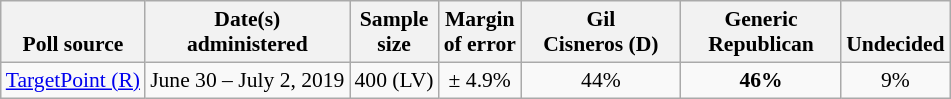<table class="wikitable" style="font-size:90%;text-align:center;">
<tr valign=bottom>
<th>Poll source</th>
<th>Date(s)<br>administered</th>
<th>Sample<br>size</th>
<th>Margin<br>of error</th>
<th style="width:100px;">Gil<br>Cisneros (D)</th>
<th style="width:100px;">Generic<br> Republican</th>
<th>Undecided</th>
</tr>
<tr>
<td style="text-align:left;"><a href='#'>TargetPoint (R)</a></td>
<td>June 30 – July 2, 2019</td>
<td>400 (LV)</td>
<td>± 4.9%</td>
<td>44%</td>
<td><strong>46%</strong></td>
<td>9%</td>
</tr>
</table>
